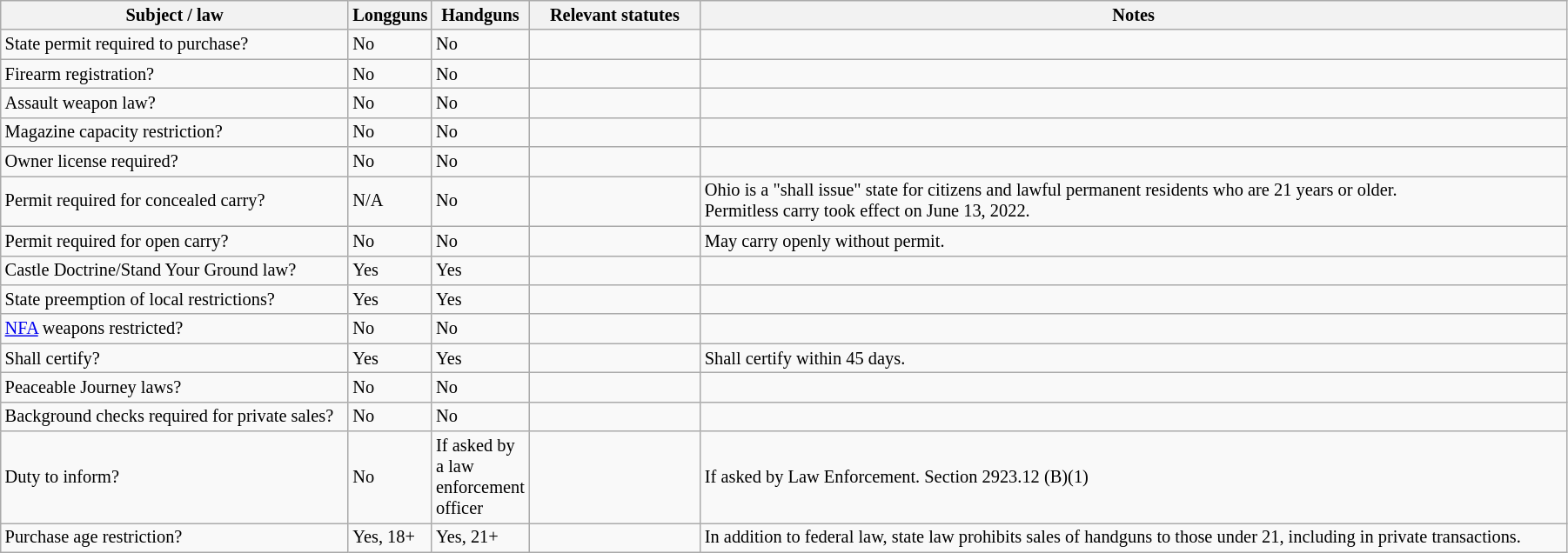<table class="wikitable" style="font-size:85%; width:95%;">
<tr>
<th scope="col" style="width:260px;">Subject / law</th>
<th scope="col" style="width:50px;">Longguns</th>
<th scope="col" style="width:50px;">Handguns</th>
<th scope="col" style="width:125px;">Relevant statutes</th>
<th>Notes</th>
</tr>
<tr>
<td>State permit required to purchase?</td>
<td>No</td>
<td>No</td>
<td></td>
<td></td>
</tr>
<tr>
<td>Firearm registration?</td>
<td>No</td>
<td>No</td>
<td></td>
<td></td>
</tr>
<tr>
<td>Assault weapon law?</td>
<td>No</td>
<td>No</td>
<td></td>
<td></td>
</tr>
<tr>
<td>Magazine capacity restriction?</td>
<td>No</td>
<td>No</td>
<td></td>
<td></td>
</tr>
<tr>
<td>Owner license required?</td>
<td>No</td>
<td>No</td>
<td></td>
<td></td>
</tr>
<tr>
<td>Permit required for concealed carry?</td>
<td>N/A</td>
<td>No</td>
<td><br><br></td>
<td>Ohio is a "shall issue" state for citizens and lawful permanent residents who are 21 years or older.<br>Permitless carry took effect on June 13, 2022.</td>
</tr>
<tr>
<td>Permit required for open carry?</td>
<td>No</td>
<td>No</td>
<td><br></td>
<td>May carry openly without permit.</td>
</tr>
<tr>
<td>Castle Doctrine/Stand Your Ground law?</td>
<td>Yes</td>
<td>Yes</td>
<td></td>
<td></td>
</tr>
<tr>
<td>State preemption of local restrictions?</td>
<td>Yes</td>
<td>Yes</td>
<td></td>
<td></td>
</tr>
<tr>
<td><a href='#'>NFA</a> weapons restricted?</td>
<td>No</td>
<td>No</td>
<td></td>
<td></td>
</tr>
<tr>
<td>Shall certify?</td>
<td>Yes</td>
<td>Yes</td>
<td></td>
<td>Shall certify within 45 days.</td>
</tr>
<tr>
<td>Peaceable Journey laws?</td>
<td>No</td>
<td>No</td>
<td></td>
<td></td>
</tr>
<tr>
<td>Background checks required for private sales?</td>
<td>No</td>
<td>No</td>
<td></td>
<td></td>
</tr>
<tr>
<td>Duty to inform?</td>
<td>No</td>
<td>If asked by a law enforcement officer</td>
<td><br></td>
<td>If asked by Law Enforcement. Section 2923.12 (B)(1)</td>
</tr>
<tr>
<td>Purchase age restriction?</td>
<td>Yes, 18+</td>
<td>Yes, 21+</td>
<td></td>
<td>In addition to federal law, state law prohibits sales of handguns to those under 21, including in private transactions.</td>
</tr>
</table>
